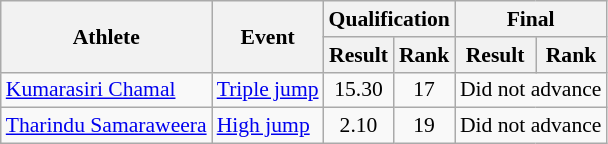<table class="wikitable" style="font-size:90%; text-align:center">
<tr>
<th rowspan="2">Athlete</th>
<th rowspan="2">Event</th>
<th colspan="2">Qualification</th>
<th colspan="2">Final</th>
</tr>
<tr>
<th>Result</th>
<th>Rank</th>
<th>Result</th>
<th>Rank</th>
</tr>
<tr>
<td align="left"><a href='#'>Kumarasiri Chamal</a></td>
<td align="left"><a href='#'>Triple jump</a></td>
<td>15.30</td>
<td>17</td>
<td colspan="2">Did not advance</td>
</tr>
<tr>
<td align="left"><a href='#'>Tharindu Samaraweera</a></td>
<td align="left"><a href='#'>High jump</a></td>
<td>2.10</td>
<td>19</td>
<td colspan="2">Did not advance</td>
</tr>
</table>
